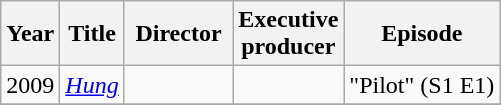<table class="wikitable">
<tr>
<th>Year</th>
<th>Title</th>
<th width=65>Director</th>
<th width=65>Executive<br>producer</th>
<th>Episode</th>
</tr>
<tr>
<td>2009</td>
<td><em><a href='#'>Hung</a></em></td>
<td></td>
<td></td>
<td>"Pilot" (S1 E1)</td>
</tr>
<tr>
</tr>
</table>
